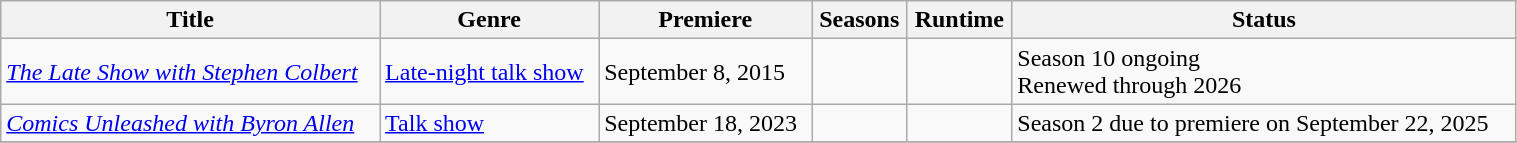<table class="wikitable sortable" style="width:80%;">
<tr>
<th>Title</th>
<th>Genre</th>
<th>Premiere</th>
<th>Seasons</th>
<th>Runtime</th>
<th>Status</th>
</tr>
<tr>
<td><em><a href='#'>The Late Show with Stephen Colbert</a></em></td>
<td><a href='#'>Late-night talk show</a></td>
<td>September 8, 2015</td>
<td></td>
<td></td>
<td>Season 10 ongoing<br>Renewed through 2026</td>
</tr>
<tr>
<td><em><a href='#'>Comics Unleashed with Byron Allen</a></em></td>
<td><a href='#'>Talk show</a></td>
<td>September 18, 2023</td>
<td></td>
<td></td>
<td>Season 2 due to premiere on September 22, 2025</td>
</tr>
<tr>
</tr>
</table>
